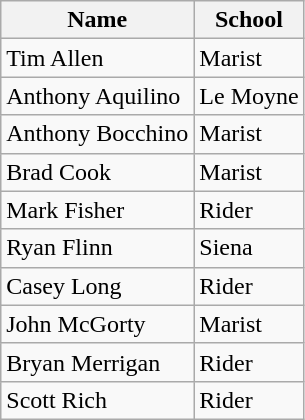<table class=wikitable>
<tr>
<th>Name</th>
<th>School</th>
</tr>
<tr>
<td>Tim Allen</td>
<td>Marist</td>
</tr>
<tr>
<td>Anthony Aquilino</td>
<td>Le Moyne</td>
</tr>
<tr>
<td>Anthony Bocchino</td>
<td>Marist</td>
</tr>
<tr>
<td>Brad Cook</td>
<td>Marist</td>
</tr>
<tr>
<td>Mark Fisher</td>
<td>Rider</td>
</tr>
<tr>
<td>Ryan Flinn</td>
<td>Siena</td>
</tr>
<tr>
<td>Casey Long</td>
<td>Rider</td>
</tr>
<tr>
<td>John McGorty</td>
<td>Marist</td>
</tr>
<tr>
<td>Bryan Merrigan</td>
<td>Rider</td>
</tr>
<tr>
<td>Scott Rich</td>
<td>Rider</td>
</tr>
</table>
